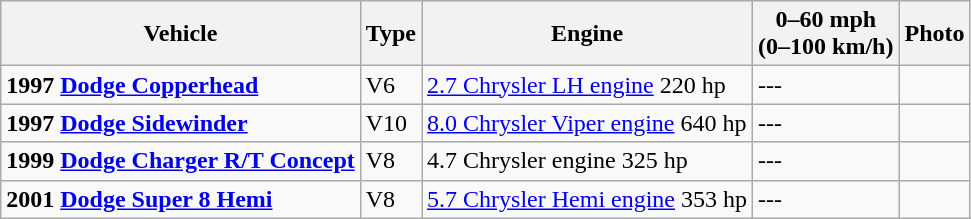<table class="wikitable sortable" border="1">
<tr>
<th>Vehicle</th>
<th>Type</th>
<th>Engine</th>
<th>0–60 mph<br>(0–100 km/h)</th>
<th>Photo</th>
</tr>
<tr>
<td><strong>1997 <a href='#'>Dodge Copperhead</a></strong></td>
<td>V6</td>
<td><a href='#'>2.7 Chrysler LH engine</a> 220 hp</td>
<td>---</td>
<td></td>
</tr>
<tr>
<td><strong>1997 <a href='#'>Dodge Sidewinder</a></strong></td>
<td>V10</td>
<td><a href='#'>8.0 Chrysler Viper engine</a> 640 hp</td>
<td>---</td>
<td></td>
</tr>
<tr>
<td><strong>1999 <a href='#'>Dodge Charger R/T Concept</a></strong></td>
<td>V8</td>
<td>4.7 Chrysler engine 325 hp</td>
<td>---</td>
<td></td>
</tr>
<tr>
<td><strong>2001 <a href='#'>Dodge Super 8 Hemi</a></strong></td>
<td>V8</td>
<td><a href='#'>5.7 Chrysler Hemi engine</a> 353 hp</td>
<td>---</td>
<td></td>
</tr>
</table>
